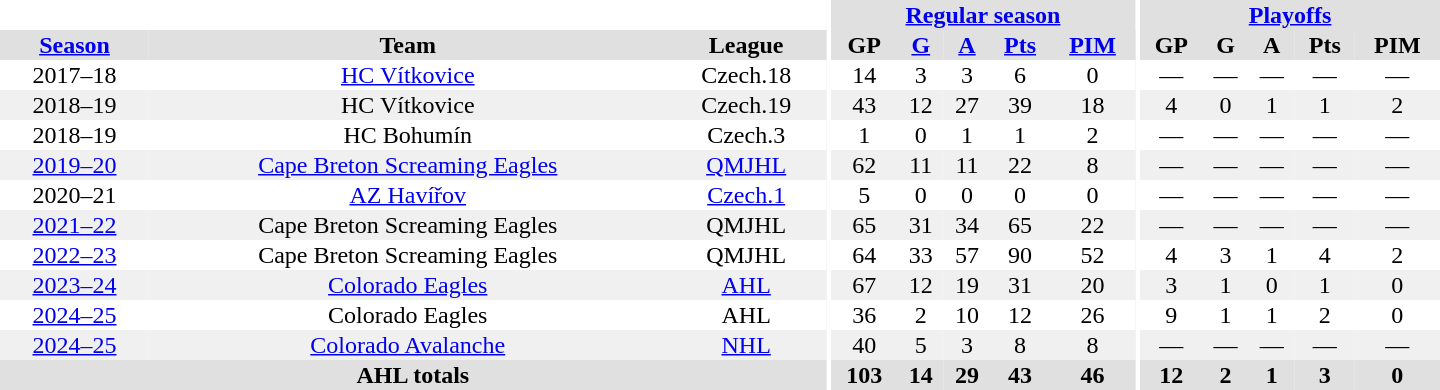<table border="0" cellpadding="1" cellspacing="0" style="text-align:center; width:60em">
<tr bgcolor="#e0e0e0">
<th colspan="3" bgcolor="#ffffff"></th>
<th rowspan="92" bgcolor="#ffffff"></th>
<th colspan="5"><a href='#'>Regular season</a></th>
<th rowspan="92" bgcolor="#ffffff"></th>
<th colspan="5"><a href='#'>Playoffs</a></th>
</tr>
<tr bgcolor="#e0e0e0">
<th><a href='#'>Season</a></th>
<th>Team</th>
<th>League</th>
<th>GP</th>
<th><a href='#'>G</a></th>
<th><a href='#'>A</a></th>
<th><a href='#'>Pts</a></th>
<th><a href='#'>PIM</a></th>
<th>GP</th>
<th>G</th>
<th>A</th>
<th>Pts</th>
<th>PIM</th>
</tr>
<tr>
<td>2017–18</td>
<td><a href='#'>HC Vítkovice</a></td>
<td>Czech.18</td>
<td>14</td>
<td>3</td>
<td>3</td>
<td>6</td>
<td>0</td>
<td>—</td>
<td>—</td>
<td>—</td>
<td>—</td>
<td>—</td>
</tr>
<tr bgcolor="#f0f0f0">
<td>2018–19</td>
<td>HC Vítkovice</td>
<td>Czech.19</td>
<td>43</td>
<td>12</td>
<td>27</td>
<td>39</td>
<td>18</td>
<td>4</td>
<td>0</td>
<td>1</td>
<td>1</td>
<td>2</td>
</tr>
<tr>
<td>2018–19</td>
<td>HC Bohumín</td>
<td>Czech.3</td>
<td>1</td>
<td>0</td>
<td>1</td>
<td>1</td>
<td>2</td>
<td>—</td>
<td>—</td>
<td>—</td>
<td>—</td>
<td>—</td>
</tr>
<tr bgcolor="#f0f0f0">
<td><a href='#'>2019–20</a></td>
<td><a href='#'>Cape Breton Screaming Eagles</a></td>
<td><a href='#'>QMJHL</a></td>
<td>62</td>
<td>11</td>
<td>11</td>
<td>22</td>
<td>8</td>
<td>—</td>
<td>—</td>
<td>—</td>
<td>—</td>
<td>—</td>
</tr>
<tr>
<td>2020–21</td>
<td><a href='#'>AZ Havířov</a></td>
<td><a href='#'>Czech.1</a></td>
<td>5</td>
<td>0</td>
<td>0</td>
<td>0</td>
<td>0</td>
<td>—</td>
<td>—</td>
<td>—</td>
<td>—</td>
<td>—</td>
</tr>
<tr bgcolor="#f0f0f0">
<td><a href='#'>2021–22</a></td>
<td>Cape Breton Screaming Eagles</td>
<td>QMJHL</td>
<td>65</td>
<td>31</td>
<td>34</td>
<td>65</td>
<td>22</td>
<td>—</td>
<td>—</td>
<td>—</td>
<td>—</td>
<td>—</td>
</tr>
<tr>
<td><a href='#'>2022–23</a></td>
<td>Cape Breton Screaming Eagles</td>
<td>QMJHL</td>
<td>64</td>
<td>33</td>
<td>57</td>
<td>90</td>
<td>52</td>
<td>4</td>
<td>3</td>
<td>1</td>
<td>4</td>
<td>2</td>
</tr>
<tr bgcolor="#f0f0f0">
<td><a href='#'>2023–24</a></td>
<td><a href='#'>Colorado Eagles</a></td>
<td><a href='#'>AHL</a></td>
<td>67</td>
<td>12</td>
<td>19</td>
<td>31</td>
<td>20</td>
<td>3</td>
<td>1</td>
<td>0</td>
<td>1</td>
<td>0</td>
</tr>
<tr>
<td><a href='#'>2024–25</a></td>
<td>Colorado Eagles</td>
<td>AHL</td>
<td>36</td>
<td>2</td>
<td>10</td>
<td>12</td>
<td>26</td>
<td>9</td>
<td>1</td>
<td>1</td>
<td>2</td>
<td>0</td>
</tr>
<tr bgcolor="#f0f0f0">
<td><a href='#'>2024–25</a></td>
<td><a href='#'>Colorado Avalanche</a></td>
<td><a href='#'>NHL</a></td>
<td>40</td>
<td>5</td>
<td>3</td>
<td>8</td>
<td>8</td>
<td>—</td>
<td>—</td>
<td>—</td>
<td>—</td>
<td>—</td>
</tr>
<tr bgcolor="#e0e0e0">
<th colspan="3">AHL totals</th>
<th>103</th>
<th>14</th>
<th>29</th>
<th>43</th>
<th>46</th>
<th>12</th>
<th>2</th>
<th>1</th>
<th>3</th>
<th>0</th>
</tr>
</table>
